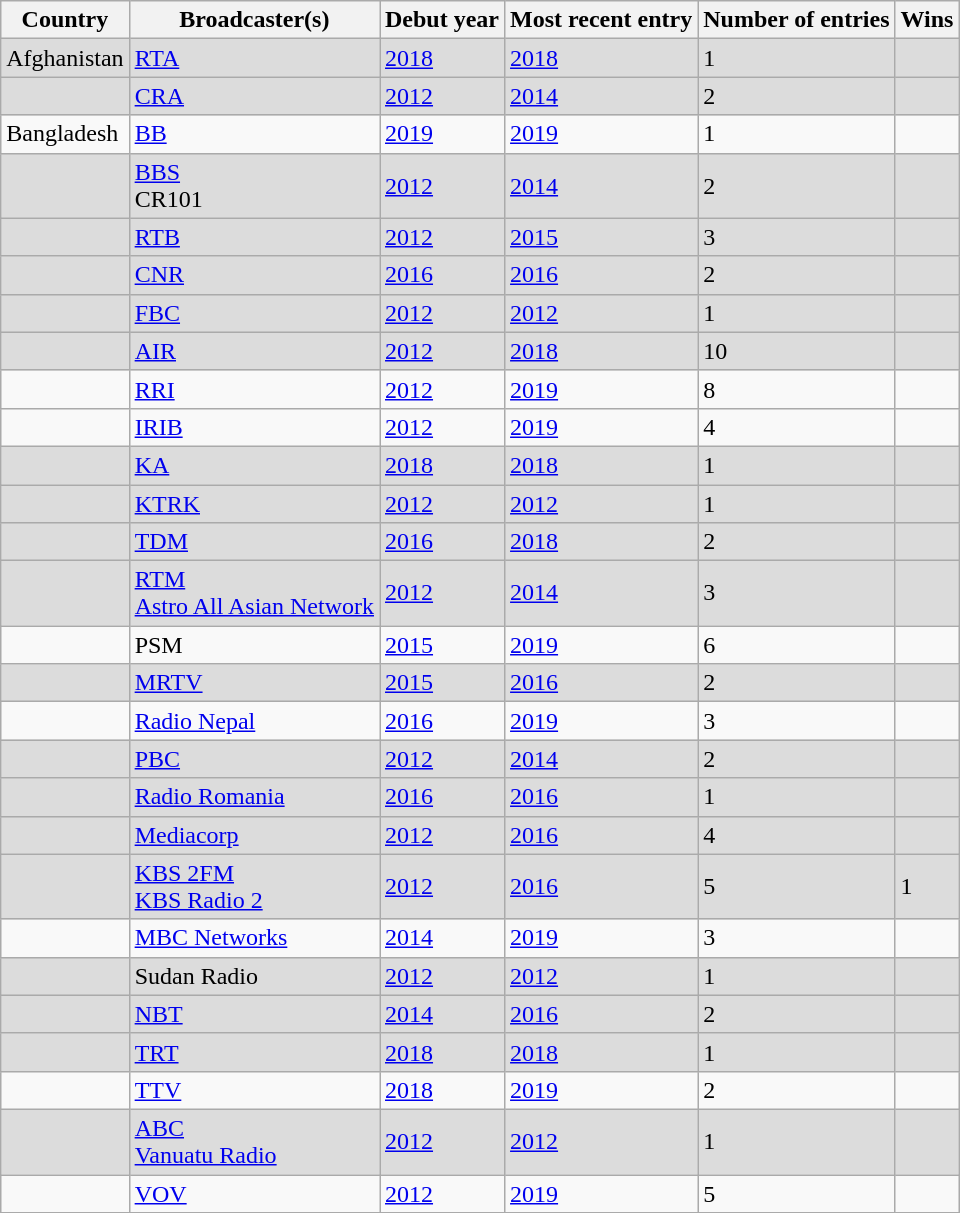<table class="sortable wikitable">
<tr>
<th>Country</th>
<th>Broadcaster(s)</th>
<th>Debut year</th>
<th>Most recent entry</th>
<th>Number of entries</th>
<th>Wins</th>
</tr>
<tr bgcolor="#dcdcdc">
<td> Afghanistan</td>
<td><a href='#'>RTA</a></td>
<td><a href='#'>2018</a></td>
<td><a href='#'>2018</a></td>
<td>1</td>
<td></td>
</tr>
<tr bgcolor="#dcdcdc">
<td></td>
<td><a href='#'>CRA</a></td>
<td><a href='#'>2012</a></td>
<td><a href='#'>2014</a></td>
<td>2</td>
<td></td>
</tr>
<tr>
<td> Bangladesh</td>
<td><a href='#'>BB</a></td>
<td><a href='#'>2019</a></td>
<td><a href='#'>2019</a></td>
<td>1</td>
<td></td>
</tr>
<tr bgcolor="#dcdcdc">
<td></td>
<td><a href='#'>BBS</a><br>CR101</td>
<td><a href='#'>2012</a></td>
<td><a href='#'>2014</a></td>
<td>2</td>
<td></td>
</tr>
<tr bgcolor="#dcdcdc">
<td></td>
<td><a href='#'>RTB</a></td>
<td><a href='#'>2012</a></td>
<td><a href='#'>2015</a></td>
<td>3</td>
<td></td>
</tr>
<tr bgcolor="#dcdcdc">
<td></td>
<td><a href='#'>CNR</a></td>
<td><a href='#'>2016</a></td>
<td><a href='#'>2016</a></td>
<td>2</td>
<td></td>
</tr>
<tr bgcolor="#dcdcdc">
<td></td>
<td><a href='#'>FBC</a></td>
<td><a href='#'>2012</a></td>
<td><a href='#'>2012</a></td>
<td>1</td>
<td></td>
</tr>
<tr bgcolor="#dcdcdc">
<td></td>
<td><a href='#'>AIR</a></td>
<td><a href='#'>2012</a></td>
<td><a href='#'>2018</a></td>
<td>10</td>
<td></td>
</tr>
<tr>
<td></td>
<td><a href='#'>RRI</a></td>
<td><a href='#'>2012</a></td>
<td><a href='#'>2019</a></td>
<td>8</td>
<td></td>
</tr>
<tr>
<td></td>
<td><a href='#'>IRIB</a></td>
<td><a href='#'>2012</a></td>
<td><a href='#'>2019</a></td>
<td>4</td>
<td></td>
</tr>
<tr bgcolor="#dcdcdc">
<td></td>
<td><a href='#'>KA</a></td>
<td><a href='#'>2018</a></td>
<td><a href='#'>2018</a></td>
<td>1</td>
<td></td>
</tr>
<tr bgcolor="#dcdcdc">
<td></td>
<td><a href='#'>KTRK</a></td>
<td><a href='#'>2012</a></td>
<td><a href='#'>2012</a></td>
<td>1</td>
<td></td>
</tr>
<tr bgcolor="#dcdcdc">
<td></td>
<td><a href='#'>TDM</a></td>
<td><a href='#'>2016</a></td>
<td><a href='#'>2018</a></td>
<td>2</td>
<td></td>
</tr>
<tr bgcolor="#dcdcdc">
<td></td>
<td><a href='#'>RTM</a><br><a href='#'>Astro All Asian Network</a></td>
<td><a href='#'>2012</a></td>
<td><a href='#'>2014</a></td>
<td>3</td>
<td></td>
</tr>
<tr>
<td></td>
<td>PSM</td>
<td><a href='#'>2015</a></td>
<td><a href='#'>2019</a></td>
<td>6</td>
<td></td>
</tr>
<tr bgcolor="#dcdcdc">
<td></td>
<td><a href='#'>MRTV</a></td>
<td><a href='#'>2015</a></td>
<td><a href='#'>2016</a></td>
<td>2</td>
<td></td>
</tr>
<tr>
<td></td>
<td><a href='#'>Radio Nepal</a></td>
<td><a href='#'>2016</a></td>
<td><a href='#'>2019</a></td>
<td>3</td>
<td></td>
</tr>
<tr bgcolor="#dcdcdc">
<td></td>
<td><a href='#'>PBC</a></td>
<td><a href='#'>2012</a></td>
<td><a href='#'>2014</a></td>
<td>2</td>
<td></td>
</tr>
<tr bgcolor="#dcdcdc">
<td></td>
<td><a href='#'>Radio Romania</a></td>
<td><a href='#'>2016</a></td>
<td><a href='#'>2016</a></td>
<td>1</td>
<td></td>
</tr>
<tr bgcolor="#dcdcdc">
<td></td>
<td><a href='#'>Mediacorp</a></td>
<td><a href='#'>2012</a></td>
<td><a href='#'>2016</a></td>
<td>4</td>
<td></td>
</tr>
<tr bgcolor="#dcdcdc">
<td></td>
<td><a href='#'>KBS 2FM</a><br><a href='#'>KBS Radio 2</a></td>
<td><a href='#'>2012</a></td>
<td><a href='#'>2016</a></td>
<td>5</td>
<td>1</td>
</tr>
<tr>
<td></td>
<td><a href='#'>MBC Networks</a></td>
<td><a href='#'>2014</a></td>
<td><a href='#'>2019</a></td>
<td>3</td>
<td></td>
</tr>
<tr bgcolor="#dcdcdc">
<td></td>
<td>Sudan Radio</td>
<td><a href='#'>2012</a></td>
<td><a href='#'>2012</a></td>
<td>1</td>
<td></td>
</tr>
<tr bgcolor="#dcdcdc">
<td></td>
<td><a href='#'>NBT</a></td>
<td><a href='#'>2014</a></td>
<td><a href='#'>2016</a></td>
<td>2</td>
<td></td>
</tr>
<tr bgcolor="#dcdcdc">
<td></td>
<td><a href='#'>TRT</a></td>
<td><a href='#'>2018</a></td>
<td><a href='#'>2018</a></td>
<td>1</td>
<td></td>
</tr>
<tr>
<td></td>
<td><a href='#'>TTV</a></td>
<td><a href='#'>2018</a></td>
<td><a href='#'>2019</a></td>
<td>2</td>
<td></td>
</tr>
<tr bgcolor="#dcdcdc">
<td></td>
<td><a href='#'>ABC</a><br><a href='#'>Vanuatu Radio</a></td>
<td><a href='#'>2012</a></td>
<td><a href='#'>2012</a></td>
<td>1</td>
<td></td>
</tr>
<tr>
<td></td>
<td><a href='#'>VOV</a></td>
<td><a href='#'>2012</a></td>
<td><a href='#'>2019</a></td>
<td>5</td>
<td></td>
</tr>
<tr>
</tr>
</table>
